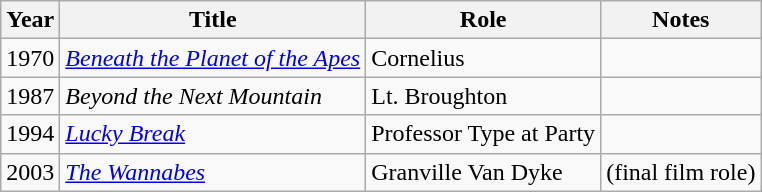<table class="wikitable">
<tr>
<th>Year</th>
<th>Title</th>
<th>Role</th>
<th>Notes</th>
</tr>
<tr>
<td>1970</td>
<td><em><a href='#'>Beneath the Planet of the Apes</a></em></td>
<td>Cornelius</td>
<td></td>
</tr>
<tr>
<td>1987</td>
<td><em>Beyond the Next Mountain</em></td>
<td>Lt. Broughton</td>
<td></td>
</tr>
<tr>
<td>1994</td>
<td><em><a href='#'>Lucky Break</a></em></td>
<td>Professor Type at Party</td>
<td></td>
</tr>
<tr>
<td>2003</td>
<td><em><a href='#'>The Wannabes</a></em></td>
<td>Granville Van Dyke</td>
<td>(final film role)</td>
</tr>
</table>
